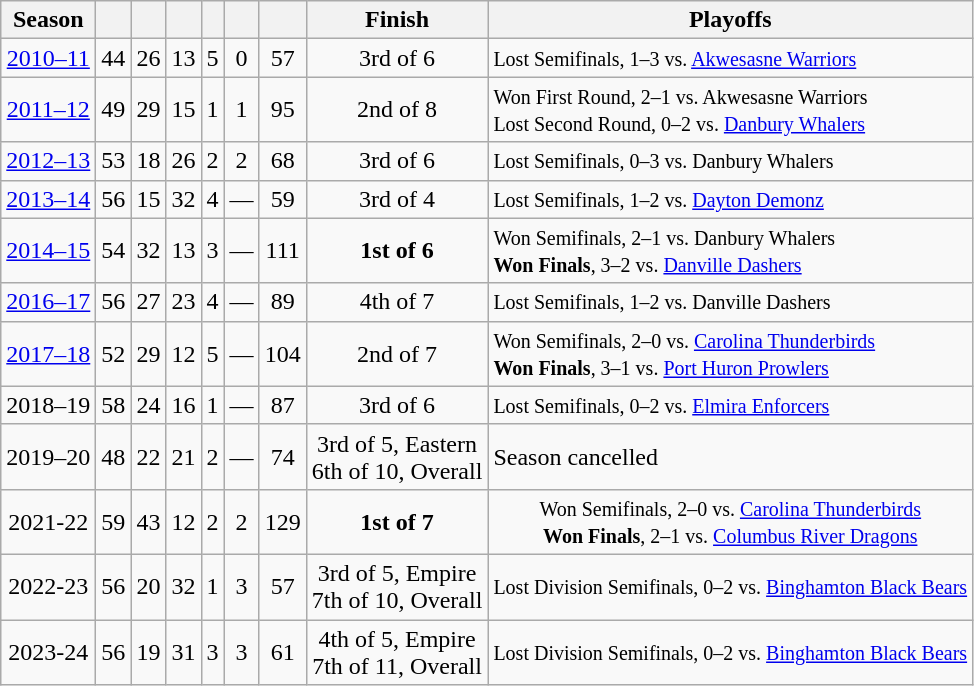<table class="wikitable" style="text-align:center">
<tr>
<th>Season</th>
<th></th>
<th></th>
<th></th>
<th></th>
<th></th>
<th></th>
<th>Finish</th>
<th>Playoffs</th>
</tr>
<tr>
<td><a href='#'>2010–11</a></td>
<td>44</td>
<td>26</td>
<td>13</td>
<td>5</td>
<td>0</td>
<td>57</td>
<td>3rd of 6</td>
<td align=left><small>Lost Semifinals, 1–3 vs. <a href='#'>Akwesasne Warriors</a></small></td>
</tr>
<tr>
<td><a href='#'>2011–12</a></td>
<td>49</td>
<td>29</td>
<td>15</td>
<td>1</td>
<td>1</td>
<td>95</td>
<td>2nd of 8</td>
<td align=left><small>Won First Round, 2–1 vs. Akwesasne Warriors<br>Lost Second Round, 0–2 vs. <a href='#'>Danbury Whalers</a></small></td>
</tr>
<tr>
<td><a href='#'>2012–13</a></td>
<td>53</td>
<td>18</td>
<td>26</td>
<td>2</td>
<td>2</td>
<td>68</td>
<td>3rd of 6</td>
<td align=left><small>Lost Semifinals, 0–3 vs. Danbury Whalers</small></td>
</tr>
<tr>
<td><a href='#'>2013–14</a></td>
<td>56</td>
<td>15</td>
<td>32</td>
<td>4</td>
<td>—</td>
<td>59</td>
<td>3rd of 4</td>
<td align=left><small>Lost Semifinals, 1–2 vs. <a href='#'>Dayton Demonz</a></small></td>
</tr>
<tr>
<td><a href='#'>2014–15</a></td>
<td>54</td>
<td>32</td>
<td>13</td>
<td>3</td>
<td>—</td>
<td>111</td>
<td><strong>1st of 6</strong></td>
<td align=left><small>Won Semifinals, 2–1 vs. Danbury Whalers<br><strong>Won Finals</strong>, 3–2 vs. <a href='#'>Danville Dashers</a></small></td>
</tr>
<tr>
<td><a href='#'>2016–17</a></td>
<td>56</td>
<td>27</td>
<td>23</td>
<td>4</td>
<td>—</td>
<td>89</td>
<td>4th of 7</td>
<td align=left><small>Lost Semifinals, 1–2 vs. Danville Dashers</small></td>
</tr>
<tr>
<td><a href='#'>2017–18</a></td>
<td>52</td>
<td>29</td>
<td>12</td>
<td>5</td>
<td>—</td>
<td>104</td>
<td>2nd of 7</td>
<td align=left><small>Won Semifinals, 2–0 vs. <a href='#'>Carolina Thunderbirds</a><br><strong>Won Finals</strong>, 3–1 vs. <a href='#'>Port Huron Prowlers</a></small></td>
</tr>
<tr>
<td>2018–19</td>
<td>58</td>
<td>24</td>
<td>16</td>
<td>1</td>
<td>—</td>
<td>87</td>
<td>3rd of 6</td>
<td align=left><small>Lost Semifinals, 0–2 vs. <a href='#'>Elmira Enforcers</a></small></td>
</tr>
<tr>
<td>2019–20</td>
<td>48</td>
<td>22</td>
<td>21</td>
<td>2</td>
<td>—</td>
<td>74</td>
<td>3rd of 5, Eastern<br>6th of 10, Overall</td>
<td align="left">Season cancelled</td>
</tr>
<tr>
<td>2021-22</td>
<td>59</td>
<td>43</td>
<td>12</td>
<td>2</td>
<td>2</td>
<td>129</td>
<td><strong>1st of 7</strong></td>
<td><small>Won Semifinals, 2–0 vs. <a href='#'>Carolina Thunderbirds</a><br><strong>Won Finals</strong>, 2–1 vs. <a href='#'>Columbus River Dragons</a></small></td>
</tr>
<tr>
<td>2022-23</td>
<td>56</td>
<td>20</td>
<td>32</td>
<td>1</td>
<td>3</td>
<td>57</td>
<td>3rd of 5, Empire<br>7th of 10, Overall</td>
<td><small>Lost Division Semifinals, 0–2 vs. <a href='#'>Binghamton Black Bears</a></small></td>
</tr>
<tr>
<td>2023-24</td>
<td>56</td>
<td>19</td>
<td>31</td>
<td>3</td>
<td>3</td>
<td>61</td>
<td>4th of 5, Empire<br>7th of 11, Overall</td>
<td><small>Lost Division Semifinals, 0–2 vs. <a href='#'>Binghamton Black Bears</a></small></td>
</tr>
</table>
